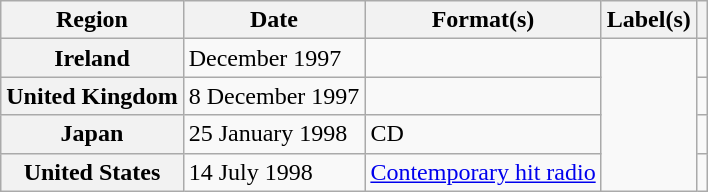<table class="wikitable plainrowheaders">
<tr>
<th scope="col">Region</th>
<th scope="col">Date</th>
<th scope="col">Format(s)</th>
<th scope="col">Label(s)</th>
<th scope="col"></th>
</tr>
<tr>
<th scope="row">Ireland</th>
<td>December 1997</td>
<td></td>
<td rowspan="4"></td>
<td></td>
</tr>
<tr>
<th scope="row">United Kingdom</th>
<td>8 December 1997</td>
<td></td>
<td></td>
</tr>
<tr>
<th scope="row">Japan</th>
<td>25 January 1998</td>
<td>CD</td>
<td></td>
</tr>
<tr>
<th scope="row">United States</th>
<td>14 July 1998</td>
<td><a href='#'>Contemporary hit radio</a></td>
<td></td>
</tr>
</table>
